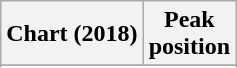<table class="wikitable sortable plainrowheaders" style="text-align:center">
<tr>
<th scope="col">Chart (2018)</th>
<th scope="col">Peak<br>position</th>
</tr>
<tr>
</tr>
<tr>
</tr>
<tr>
</tr>
</table>
